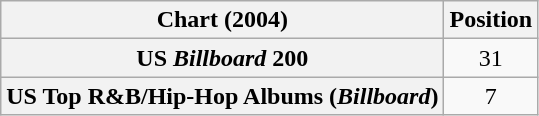<table class="wikitable sortable plainrowheaders">
<tr>
<th scope="col">Chart (2004)</th>
<th scope="col">Position</th>
</tr>
<tr>
<th scope="row">US <em>Billboard</em> 200</th>
<td style="text-align:center;">31</td>
</tr>
<tr>
<th scope="row">US Top R&B/Hip-Hop Albums (<em>Billboard</em>)</th>
<td style="text-align:center;">7</td>
</tr>
</table>
